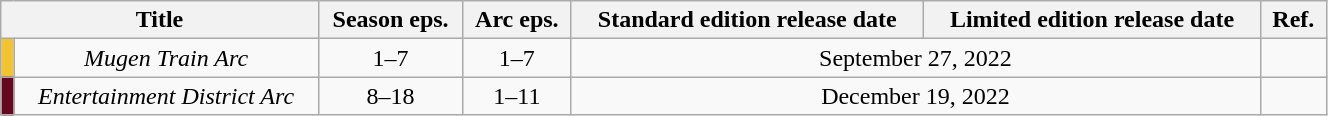<table class="wikitable" style="text-align: center; width: 70%;">
<tr>
<th colspan="2">Title</th>
<th>Season eps.</th>
<th>Arc eps.</th>
<th>Standard edition release date</th>
<th>Limited edition release date</th>
<th width="5%">Ref.</th>
</tr>
<tr>
<td width="1%" style="background: #F4C430;"></td>
<td><em>Mugen Train Arc</em></td>
<td>1–7</td>
<td>1–7</td>
<td colspan="2">September 27, 2022</td>
<td></td>
</tr>
<tr>
<td width="1%" style="background: #65081F;"></td>
<td><em>Entertainment District Arc</em></td>
<td>8–18</td>
<td>1–11</td>
<td colspan="2">December 19, 2022</td>
<td></td>
</tr>
</table>
